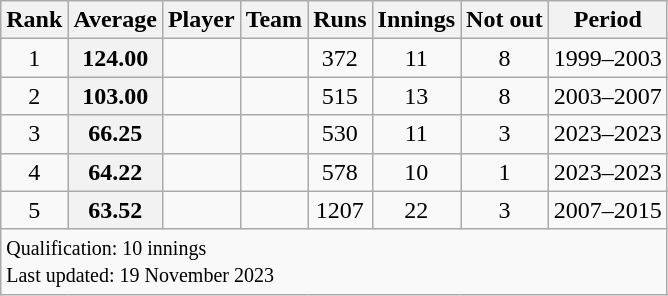<table class="wikitable plainrowheaders sortable">
<tr>
<th scope=col>Rank</th>
<th scope=col>Average</th>
<th scope=col>Player</th>
<th scope=col>Team</th>
<th scope=col>Runs</th>
<th scope=col>Innings</th>
<th scope=col>Not out</th>
<th scope=col>Period</th>
</tr>
<tr>
<td align=center>1</td>
<th scope=row style=text-align:center;>124.00</th>
<td></td>
<td></td>
<td align=center>372</td>
<td align=center>11</td>
<td align=center>8</td>
<td>1999–2003</td>
</tr>
<tr>
<td align=center>2</td>
<th scope=row style=text-align:center;>103.00</th>
<td></td>
<td></td>
<td align=center>515</td>
<td align=center>13</td>
<td align=center>8</td>
<td>2003–2007</td>
</tr>
<tr>
<td align=center>3</td>
<th scope=row style=text-align:center;>66.25</th>
<td></td>
<td></td>
<td align=center>530</td>
<td align=center>11</td>
<td align=center>3</td>
<td>2023–2023</td>
</tr>
<tr>
<td align=center>4</td>
<th scope=row style=text-align:center;>64.22</th>
<td></td>
<td></td>
<td align=center>578</td>
<td align=center>10</td>
<td align=center>1</td>
<td>2023–2023</td>
</tr>
<tr>
<td align=center>5</td>
<th scope=row style=text-align:center;>63.52</th>
<td></td>
<td></td>
<td align=center>1207</td>
<td align=center>22</td>
<td align=center>3</td>
<td>2007–2015</td>
</tr>
<tr class=sortbottom>
<td colspan=8><small>Qualification: 10 innings<br>Last updated: 19 November 2023</small></td>
</tr>
</table>
